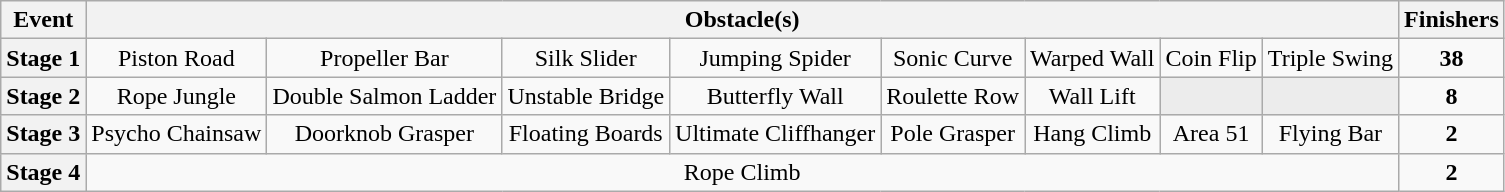<table class="wikitable" style="text-align:center;">
<tr>
<th colspan="1">Event</th>
<th colspan="8">Obstacle(s)</th>
<th>Finishers</th>
</tr>
<tr>
<th>Stage 1</th>
<td>Piston Road</td>
<td>Propeller Bar</td>
<td>Silk Slider</td>
<td>Jumping Spider</td>
<td>Sonic Curve</td>
<td>Warped Wall</td>
<td>Coin Flip</td>
<td>Triple Swing</td>
<td><strong>38</strong></td>
</tr>
<tr>
<th>Stage 2</th>
<td>Rope Jungle</td>
<td>Double Salmon Ladder</td>
<td>Unstable Bridge</td>
<td>Butterfly Wall</td>
<td>Roulette Row</td>
<td>Wall Lift</td>
<td colspan="1" style="background:#ECECEC;"></td>
<td colspan="1" style="background:#ECECEC;"></td>
<td><strong>8</strong></td>
</tr>
<tr>
<th>Stage 3</th>
<td>Psycho Chainsaw</td>
<td>Doorknob Grasper</td>
<td>Floating Boards</td>
<td>Ultimate Cliffhanger</td>
<td>Pole Grasper</td>
<td>Hang Climb</td>
<td>Area 51</td>
<td>Flying Bar</td>
<td><strong>2</strong></td>
</tr>
<tr>
<th>Stage 4</th>
<td colspan="8">Rope Climb</td>
<td><strong>2</strong></td>
</tr>
</table>
